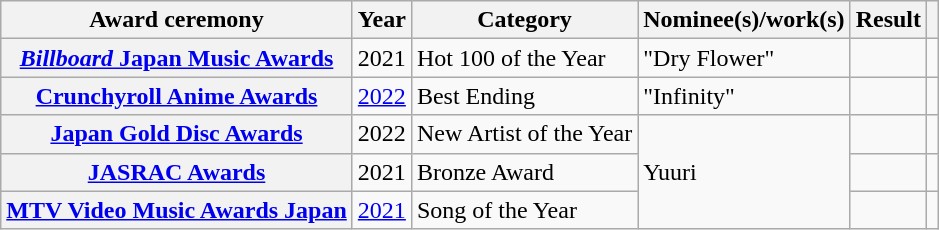<table class="wikitable sortable plainrowheaders">
<tr>
<th scope="col">Award ceremony</th>
<th scope="col">Year</th>
<th scope="col">Category</th>
<th scope="col">Nominee(s)/work(s)</th>
<th scope="col">Result</th>
<th scope="col" class="unsortable"></th>
</tr>
<tr>
<th scope="row"><a href='#'><em>Billboard</em> Japan Music Awards</a></th>
<td>2021</td>
<td>Hot 100 of the Year</td>
<td>"Dry Flower"</td>
<td></td>
<td align=center></td>
</tr>
<tr>
<th rowspan="1" scope="row"><a href='#'>Crunchyroll Anime Awards</a></th>
<td><a href='#'>2022</a></td>
<td>Best Ending</td>
<td>"Infinity"<br></td>
<td></td>
<td align="center"></td>
</tr>
<tr>
<th scope="row"><a href='#'>Japan Gold Disc Awards</a></th>
<td>2022</td>
<td>New Artist of the Year</td>
<td rowspan="3">Yuuri</td>
<td></td>
<td align="center"></td>
</tr>
<tr>
<th scope="row"><a href='#'>JASRAC Awards</a></th>
<td>2021</td>
<td>Bronze Award</td>
<td></td>
<td align="center"></td>
</tr>
<tr>
<th scope="row"><a href='#'>MTV Video Music Awards Japan</a></th>
<td><a href='#'>2021</a></td>
<td>Song of the Year</td>
<td></td>
<td align=center></td>
</tr>
</table>
